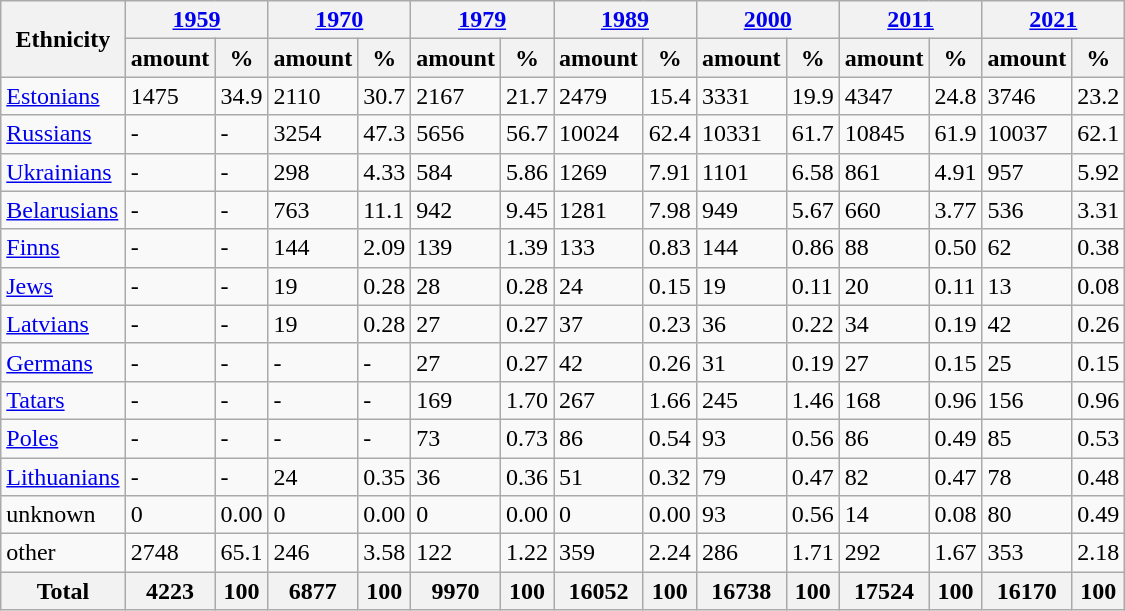<table class="wikitable sortable">
<tr>
<th rowspan="2">Ethnicity</th>
<th colspan="2"><a href='#'>1959</a></th>
<th colspan="2"><a href='#'>1970</a></th>
<th colspan="2"><a href='#'>1979</a></th>
<th colspan="2"><a href='#'>1989</a></th>
<th colspan="2"><a href='#'>2000</a></th>
<th colspan="2"><a href='#'>2011</a></th>
<th colspan="2"><a href='#'>2021</a></th>
</tr>
<tr>
<th>amount</th>
<th>%</th>
<th>amount</th>
<th>%</th>
<th>amount</th>
<th>%</th>
<th>amount</th>
<th>%</th>
<th>amount</th>
<th>%</th>
<th>amount</th>
<th>%</th>
<th>amount</th>
<th>%</th>
</tr>
<tr>
<td><a href='#'>Estonians</a></td>
<td>1475</td>
<td>34.9</td>
<td>2110</td>
<td>30.7</td>
<td>2167</td>
<td>21.7</td>
<td>2479</td>
<td>15.4</td>
<td>3331</td>
<td>19.9</td>
<td>4347</td>
<td>24.8</td>
<td>3746</td>
<td>23.2</td>
</tr>
<tr>
<td><a href='#'>Russians</a></td>
<td>-</td>
<td>-</td>
<td>3254</td>
<td>47.3</td>
<td>5656</td>
<td>56.7</td>
<td>10024</td>
<td>62.4</td>
<td>10331</td>
<td>61.7</td>
<td>10845</td>
<td>61.9</td>
<td>10037</td>
<td>62.1</td>
</tr>
<tr>
<td><a href='#'>Ukrainians</a></td>
<td>-</td>
<td>-</td>
<td>298</td>
<td>4.33</td>
<td>584</td>
<td>5.86</td>
<td>1269</td>
<td>7.91</td>
<td>1101</td>
<td>6.58</td>
<td>861</td>
<td>4.91</td>
<td>957</td>
<td>5.92</td>
</tr>
<tr>
<td><a href='#'>Belarusians</a></td>
<td>-</td>
<td>-</td>
<td>763</td>
<td>11.1</td>
<td>942</td>
<td>9.45</td>
<td>1281</td>
<td>7.98</td>
<td>949</td>
<td>5.67</td>
<td>660</td>
<td>3.77</td>
<td>536</td>
<td>3.31</td>
</tr>
<tr>
<td><a href='#'>Finns</a></td>
<td>-</td>
<td>-</td>
<td>144</td>
<td>2.09</td>
<td>139</td>
<td>1.39</td>
<td>133</td>
<td>0.83</td>
<td>144</td>
<td>0.86</td>
<td>88</td>
<td>0.50</td>
<td>62</td>
<td>0.38</td>
</tr>
<tr>
<td><a href='#'>Jews</a></td>
<td>-</td>
<td>-</td>
<td>19</td>
<td>0.28</td>
<td>28</td>
<td>0.28</td>
<td>24</td>
<td>0.15</td>
<td>19</td>
<td>0.11</td>
<td>20</td>
<td>0.11</td>
<td>13</td>
<td>0.08</td>
</tr>
<tr>
<td><a href='#'>Latvians</a></td>
<td>-</td>
<td>-</td>
<td>19</td>
<td>0.28</td>
<td>27</td>
<td>0.27</td>
<td>37</td>
<td>0.23</td>
<td>36</td>
<td>0.22</td>
<td>34</td>
<td>0.19</td>
<td>42</td>
<td>0.26</td>
</tr>
<tr>
<td><a href='#'>Germans</a></td>
<td>-</td>
<td>-</td>
<td>-</td>
<td>-</td>
<td>27</td>
<td>0.27</td>
<td>42</td>
<td>0.26</td>
<td>31</td>
<td>0.19</td>
<td>27</td>
<td>0.15</td>
<td>25</td>
<td>0.15</td>
</tr>
<tr>
<td><a href='#'>Tatars</a></td>
<td>-</td>
<td>-</td>
<td>-</td>
<td>-</td>
<td>169</td>
<td>1.70</td>
<td>267</td>
<td>1.66</td>
<td>245</td>
<td>1.46</td>
<td>168</td>
<td>0.96</td>
<td>156</td>
<td>0.96</td>
</tr>
<tr>
<td><a href='#'>Poles</a></td>
<td>-</td>
<td>-</td>
<td>-</td>
<td>-</td>
<td>73</td>
<td>0.73</td>
<td>86</td>
<td>0.54</td>
<td>93</td>
<td>0.56</td>
<td>86</td>
<td>0.49</td>
<td>85</td>
<td>0.53</td>
</tr>
<tr>
<td><a href='#'>Lithuanians</a></td>
<td>-</td>
<td>-</td>
<td>24</td>
<td>0.35</td>
<td>36</td>
<td>0.36</td>
<td>51</td>
<td>0.32</td>
<td>79</td>
<td>0.47</td>
<td>82</td>
<td>0.47</td>
<td>78</td>
<td>0.48</td>
</tr>
<tr>
<td>unknown</td>
<td>0</td>
<td>0.00</td>
<td>0</td>
<td>0.00</td>
<td>0</td>
<td>0.00</td>
<td>0</td>
<td>0.00</td>
<td>93</td>
<td>0.56</td>
<td>14</td>
<td>0.08</td>
<td>80</td>
<td>0.49</td>
</tr>
<tr>
<td>other</td>
<td>2748</td>
<td>65.1</td>
<td>246</td>
<td>3.58</td>
<td>122</td>
<td>1.22</td>
<td>359</td>
<td>2.24</td>
<td>286</td>
<td>1.71</td>
<td>292</td>
<td>1.67</td>
<td>353</td>
<td>2.18</td>
</tr>
<tr>
<th>Total</th>
<th>4223</th>
<th>100</th>
<th>6877</th>
<th>100</th>
<th>9970</th>
<th>100</th>
<th>16052</th>
<th>100</th>
<th>16738</th>
<th>100</th>
<th>17524</th>
<th>100</th>
<th>16170</th>
<th>100</th>
</tr>
</table>
